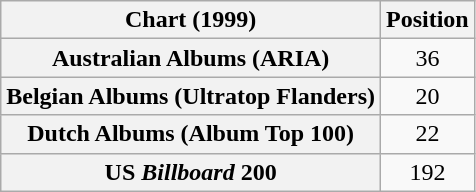<table class="wikitable sortable plainrowheaders">
<tr>
<th>Chart (1999)</th>
<th>Position</th>
</tr>
<tr>
<th scope="row">Australian Albums (ARIA)</th>
<td align="center">36</td>
</tr>
<tr>
<th scope="row">Belgian Albums (Ultratop Flanders)</th>
<td align="center">20</td>
</tr>
<tr>
<th scope="row">Dutch Albums (Album Top 100)</th>
<td align="center">22</td>
</tr>
<tr>
<th scope="row">US <em>Billboard</em> 200</th>
<td align="center">192</td>
</tr>
</table>
